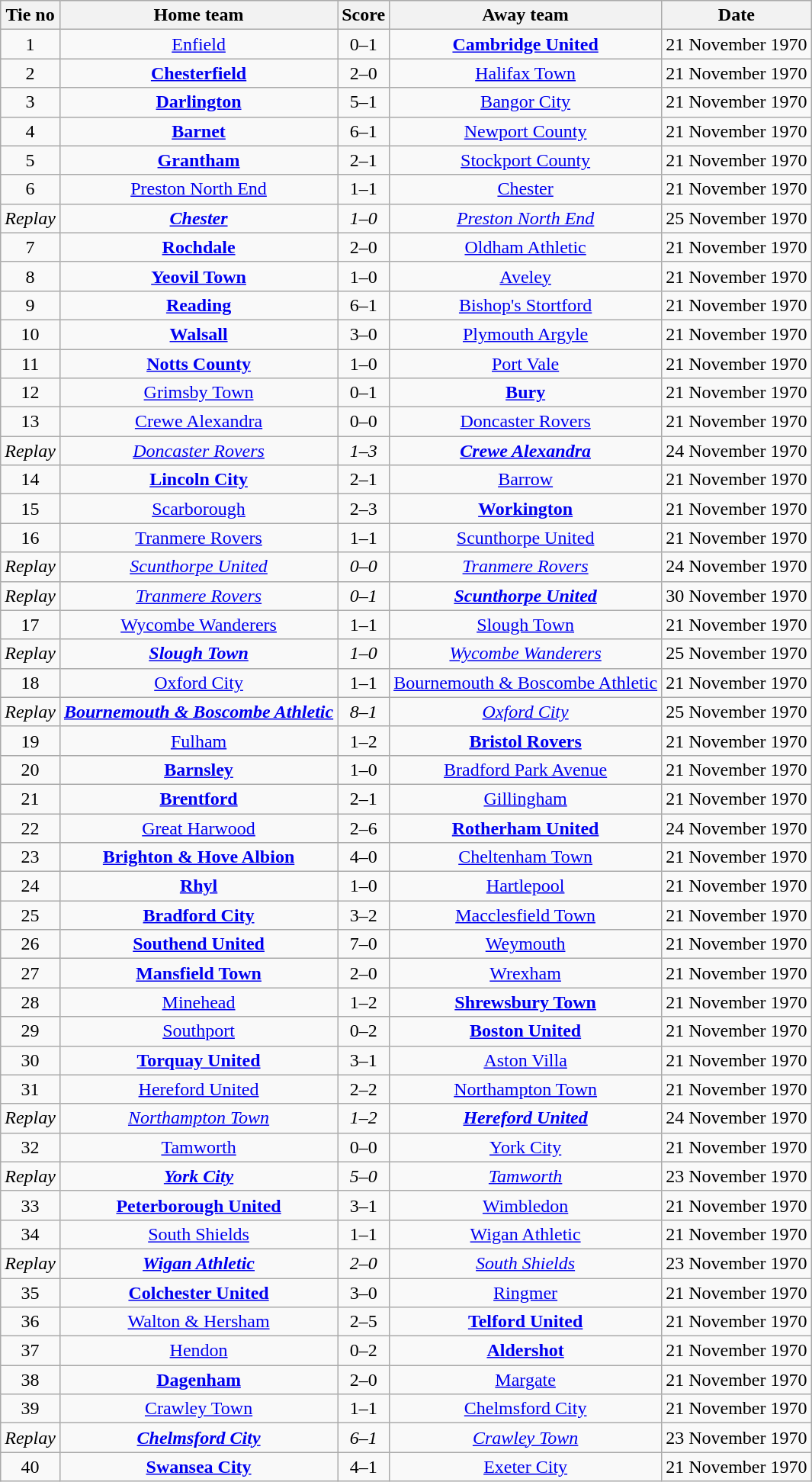<table class="wikitable" style="text-align: center">
<tr>
<th>Tie no</th>
<th>Home team</th>
<th>Score</th>
<th>Away team</th>
<th>Date</th>
</tr>
<tr>
<td>1</td>
<td><a href='#'>Enfield</a></td>
<td>0–1</td>
<td><strong><a href='#'>Cambridge United</a></strong></td>
<td>21 November 1970</td>
</tr>
<tr>
<td>2</td>
<td><strong><a href='#'>Chesterfield</a></strong></td>
<td>2–0</td>
<td><a href='#'>Halifax Town</a></td>
<td>21 November 1970</td>
</tr>
<tr>
<td>3</td>
<td><strong><a href='#'>Darlington</a></strong></td>
<td>5–1</td>
<td><a href='#'>Bangor City</a></td>
<td>21 November 1970</td>
</tr>
<tr>
<td>4</td>
<td><strong><a href='#'>Barnet</a></strong></td>
<td>6–1</td>
<td><a href='#'>Newport County</a></td>
<td>21 November 1970</td>
</tr>
<tr>
<td>5</td>
<td><strong><a href='#'>Grantham</a></strong></td>
<td>2–1</td>
<td><a href='#'>Stockport County</a></td>
<td>21 November 1970</td>
</tr>
<tr>
<td>6</td>
<td><a href='#'>Preston North End</a></td>
<td>1–1</td>
<td><a href='#'>Chester</a></td>
<td>21 November 1970</td>
</tr>
<tr>
<td><em>Replay</em></td>
<td><strong><em><a href='#'>Chester</a></em></strong></td>
<td><em>1–0</em></td>
<td><em><a href='#'>Preston North End</a></em></td>
<td>25 November 1970</td>
</tr>
<tr>
<td>7</td>
<td><strong><a href='#'>Rochdale</a></strong></td>
<td>2–0</td>
<td><a href='#'>Oldham Athletic</a></td>
<td>21 November 1970</td>
</tr>
<tr>
<td>8</td>
<td><strong><a href='#'>Yeovil Town</a></strong></td>
<td>1–0</td>
<td><a href='#'>Aveley</a></td>
<td>21 November 1970</td>
</tr>
<tr>
<td>9</td>
<td><strong><a href='#'>Reading</a></strong></td>
<td>6–1</td>
<td><a href='#'>Bishop's Stortford</a></td>
<td>21 November 1970</td>
</tr>
<tr>
<td>10</td>
<td><strong><a href='#'>Walsall</a></strong></td>
<td>3–0</td>
<td><a href='#'>Plymouth Argyle</a></td>
<td>21 November 1970</td>
</tr>
<tr>
<td>11</td>
<td><strong><a href='#'>Notts County</a></strong></td>
<td>1–0</td>
<td><a href='#'>Port Vale</a></td>
<td>21 November 1970</td>
</tr>
<tr>
<td>12</td>
<td><a href='#'>Grimsby Town</a></td>
<td>0–1</td>
<td><strong><a href='#'>Bury</a></strong></td>
<td>21 November 1970</td>
</tr>
<tr>
<td>13</td>
<td><a href='#'>Crewe Alexandra</a></td>
<td>0–0</td>
<td><a href='#'>Doncaster Rovers</a></td>
<td>21 November 1970</td>
</tr>
<tr>
<td><em>Replay</em></td>
<td><em><a href='#'>Doncaster Rovers</a></em></td>
<td><em>1–3</em></td>
<td><strong><em><a href='#'>Crewe Alexandra</a></em></strong></td>
<td>24 November 1970</td>
</tr>
<tr>
<td>14</td>
<td><strong><a href='#'>Lincoln City</a></strong></td>
<td>2–1</td>
<td><a href='#'>Barrow</a></td>
<td>21 November 1970</td>
</tr>
<tr>
<td>15</td>
<td><a href='#'>Scarborough</a></td>
<td>2–3</td>
<td><strong><a href='#'>Workington</a></strong></td>
<td>21 November 1970</td>
</tr>
<tr>
<td>16</td>
<td><a href='#'>Tranmere Rovers</a></td>
<td>1–1</td>
<td><a href='#'>Scunthorpe United</a></td>
<td>21 November 1970</td>
</tr>
<tr>
<td><em>Replay</em></td>
<td><em><a href='#'>Scunthorpe United</a></em></td>
<td><em>0–0</em></td>
<td><em><a href='#'>Tranmere Rovers</a></em></td>
<td>24 November 1970</td>
</tr>
<tr>
<td><em>Replay</em></td>
<td><em><a href='#'>Tranmere Rovers</a></em></td>
<td><em>0–1</em></td>
<td><strong><em><a href='#'>Scunthorpe United</a></em></strong></td>
<td>30 November 1970</td>
</tr>
<tr>
<td>17</td>
<td><a href='#'>Wycombe Wanderers</a></td>
<td>1–1</td>
<td><a href='#'>Slough Town</a></td>
<td>21 November 1970</td>
</tr>
<tr>
<td><em>Replay</em></td>
<td><strong><em><a href='#'>Slough Town</a></em></strong></td>
<td><em>1–0</em></td>
<td><em><a href='#'>Wycombe Wanderers</a></em></td>
<td>25 November 1970</td>
</tr>
<tr>
<td>18</td>
<td><a href='#'>Oxford City</a></td>
<td>1–1</td>
<td><a href='#'>Bournemouth & Boscombe Athletic</a></td>
<td>21 November 1970</td>
</tr>
<tr>
<td><em>Replay</em></td>
<td><strong><em><a href='#'>Bournemouth & Boscombe Athletic</a></em></strong></td>
<td><em>8–1</em></td>
<td><em><a href='#'>Oxford City</a></em></td>
<td>25 November 1970</td>
</tr>
<tr>
<td>19</td>
<td><a href='#'>Fulham</a></td>
<td>1–2</td>
<td><strong><a href='#'>Bristol Rovers</a></strong></td>
<td>21 November 1970</td>
</tr>
<tr>
<td>20</td>
<td><strong><a href='#'>Barnsley</a></strong></td>
<td>1–0</td>
<td><a href='#'>Bradford Park Avenue</a></td>
<td>21 November 1970</td>
</tr>
<tr>
<td>21</td>
<td><strong><a href='#'>Brentford</a></strong></td>
<td>2–1</td>
<td><a href='#'>Gillingham</a></td>
<td>21 November 1970</td>
</tr>
<tr>
<td>22</td>
<td><a href='#'>Great Harwood</a></td>
<td>2–6</td>
<td><strong><a href='#'>Rotherham United</a></strong></td>
<td>24 November 1970</td>
</tr>
<tr>
<td>23</td>
<td><strong><a href='#'>Brighton & Hove Albion</a></strong></td>
<td>4–0</td>
<td><a href='#'>Cheltenham Town</a></td>
<td>21 November 1970</td>
</tr>
<tr>
<td>24</td>
<td><strong><a href='#'>Rhyl</a></strong></td>
<td>1–0</td>
<td><a href='#'>Hartlepool</a></td>
<td>21 November 1970</td>
</tr>
<tr>
<td>25</td>
<td><strong><a href='#'>Bradford City</a></strong></td>
<td>3–2</td>
<td><a href='#'>Macclesfield Town</a></td>
<td>21 November 1970</td>
</tr>
<tr>
<td>26</td>
<td><strong><a href='#'>Southend United</a></strong></td>
<td>7–0</td>
<td><a href='#'>Weymouth</a></td>
<td>21 November 1970</td>
</tr>
<tr>
<td>27</td>
<td><strong><a href='#'>Mansfield Town</a></strong></td>
<td>2–0</td>
<td><a href='#'>Wrexham</a></td>
<td>21 November 1970</td>
</tr>
<tr>
<td>28</td>
<td><a href='#'>Minehead</a></td>
<td>1–2</td>
<td><strong><a href='#'>Shrewsbury Town</a></strong></td>
<td>21 November 1970</td>
</tr>
<tr>
<td>29</td>
<td><a href='#'>Southport</a></td>
<td>0–2</td>
<td><strong><a href='#'>Boston United</a></strong></td>
<td>21 November 1970</td>
</tr>
<tr>
<td>30</td>
<td><strong><a href='#'>Torquay United</a></strong></td>
<td>3–1</td>
<td><a href='#'>Aston Villa</a></td>
<td>21 November 1970</td>
</tr>
<tr>
<td>31</td>
<td><a href='#'>Hereford United</a></td>
<td>2–2</td>
<td><a href='#'>Northampton Town</a></td>
<td>21 November 1970</td>
</tr>
<tr>
<td><em>Replay</em></td>
<td><em><a href='#'>Northampton Town</a></em></td>
<td><em>1–2</em></td>
<td><strong><em><a href='#'>Hereford United</a></em></strong></td>
<td>24 November 1970</td>
</tr>
<tr>
<td>32</td>
<td><a href='#'>Tamworth</a></td>
<td>0–0</td>
<td><a href='#'>York City</a></td>
<td>21 November 1970</td>
</tr>
<tr>
<td><em>Replay</em></td>
<td><strong><em><a href='#'>York City</a></em></strong></td>
<td><em>5–0</em></td>
<td><em><a href='#'>Tamworth</a></em></td>
<td>23 November 1970</td>
</tr>
<tr>
<td>33</td>
<td><strong><a href='#'>Peterborough United</a></strong></td>
<td>3–1</td>
<td><a href='#'>Wimbledon</a></td>
<td>21 November 1970</td>
</tr>
<tr>
<td>34</td>
<td><a href='#'>South Shields</a></td>
<td>1–1</td>
<td><a href='#'>Wigan Athletic</a></td>
<td>21 November 1970</td>
</tr>
<tr>
<td><em>Replay</em></td>
<td><strong><em><a href='#'>Wigan Athletic</a></em></strong></td>
<td><em>2–0</em></td>
<td><em><a href='#'>South Shields</a></em></td>
<td>23 November 1970</td>
</tr>
<tr>
<td>35</td>
<td><strong><a href='#'>Colchester United</a></strong></td>
<td>3–0</td>
<td><a href='#'>Ringmer</a></td>
<td>21 November 1970</td>
</tr>
<tr>
<td>36</td>
<td><a href='#'>Walton & Hersham</a></td>
<td>2–5</td>
<td><strong><a href='#'>Telford United</a></strong></td>
<td>21 November 1970</td>
</tr>
<tr>
<td>37</td>
<td><a href='#'>Hendon</a></td>
<td>0–2</td>
<td><strong><a href='#'>Aldershot</a></strong></td>
<td>21 November 1970</td>
</tr>
<tr>
<td>38</td>
<td><strong><a href='#'>Dagenham</a></strong></td>
<td>2–0</td>
<td><a href='#'>Margate</a></td>
<td>21 November 1970</td>
</tr>
<tr>
<td>39</td>
<td><a href='#'>Crawley Town</a></td>
<td>1–1</td>
<td><a href='#'>Chelmsford City</a></td>
<td>21 November 1970</td>
</tr>
<tr>
<td><em>Replay</em></td>
<td><strong><em><a href='#'>Chelmsford City</a></em></strong></td>
<td><em>6–1</em></td>
<td><em><a href='#'>Crawley Town</a></em></td>
<td>23 November 1970</td>
</tr>
<tr>
<td>40</td>
<td><strong><a href='#'>Swansea City</a></strong></td>
<td>4–1</td>
<td><a href='#'>Exeter City</a></td>
<td>21 November 1970</td>
</tr>
</table>
